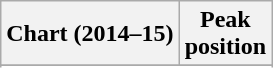<table class="wikitable sortable plainrowheaders">
<tr>
<th>Chart (2014–15)</th>
<th>Peak<br> position</th>
</tr>
<tr>
</tr>
<tr>
</tr>
<tr>
</tr>
</table>
